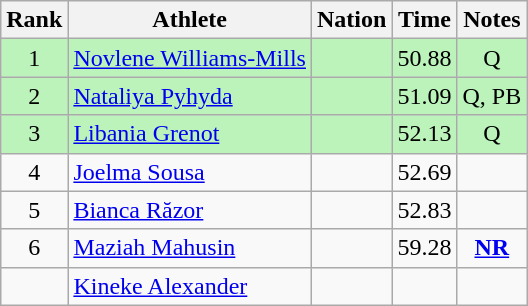<table class="wikitable sortable" style="text-align:center">
<tr>
<th>Rank</th>
<th>Athlete</th>
<th>Nation</th>
<th>Time</th>
<th>Notes</th>
</tr>
<tr bgcolor=#bbf3bb>
<td>1</td>
<td align=left><a href='#'>Novlene Williams-Mills</a></td>
<td align=left></td>
<td>50.88</td>
<td>Q</td>
</tr>
<tr bgcolor=#bbf3bb>
<td>2</td>
<td align=left><a href='#'>Nataliya Pyhyda</a></td>
<td align=left></td>
<td>51.09</td>
<td>Q, PB</td>
</tr>
<tr bgcolor=#bbf3bb>
<td>3</td>
<td align=left><a href='#'>Libania Grenot</a></td>
<td align=left></td>
<td>52.13</td>
<td>Q</td>
</tr>
<tr>
<td>4</td>
<td align=left><a href='#'>Joelma Sousa</a></td>
<td align=left></td>
<td>52.69</td>
<td></td>
</tr>
<tr>
<td>5</td>
<td align=left><a href='#'>Bianca Răzor</a></td>
<td align=left></td>
<td>52.83</td>
<td></td>
</tr>
<tr>
<td>6</td>
<td align=left><a href='#'>Maziah Mahusin</a></td>
<td align=left></td>
<td>59.28</td>
<td><strong><a href='#'>NR</a></strong></td>
</tr>
<tr>
<td></td>
<td align=left><a href='#'>Kineke Alexander</a></td>
<td align=left></td>
<td></td>
<td></td>
</tr>
</table>
